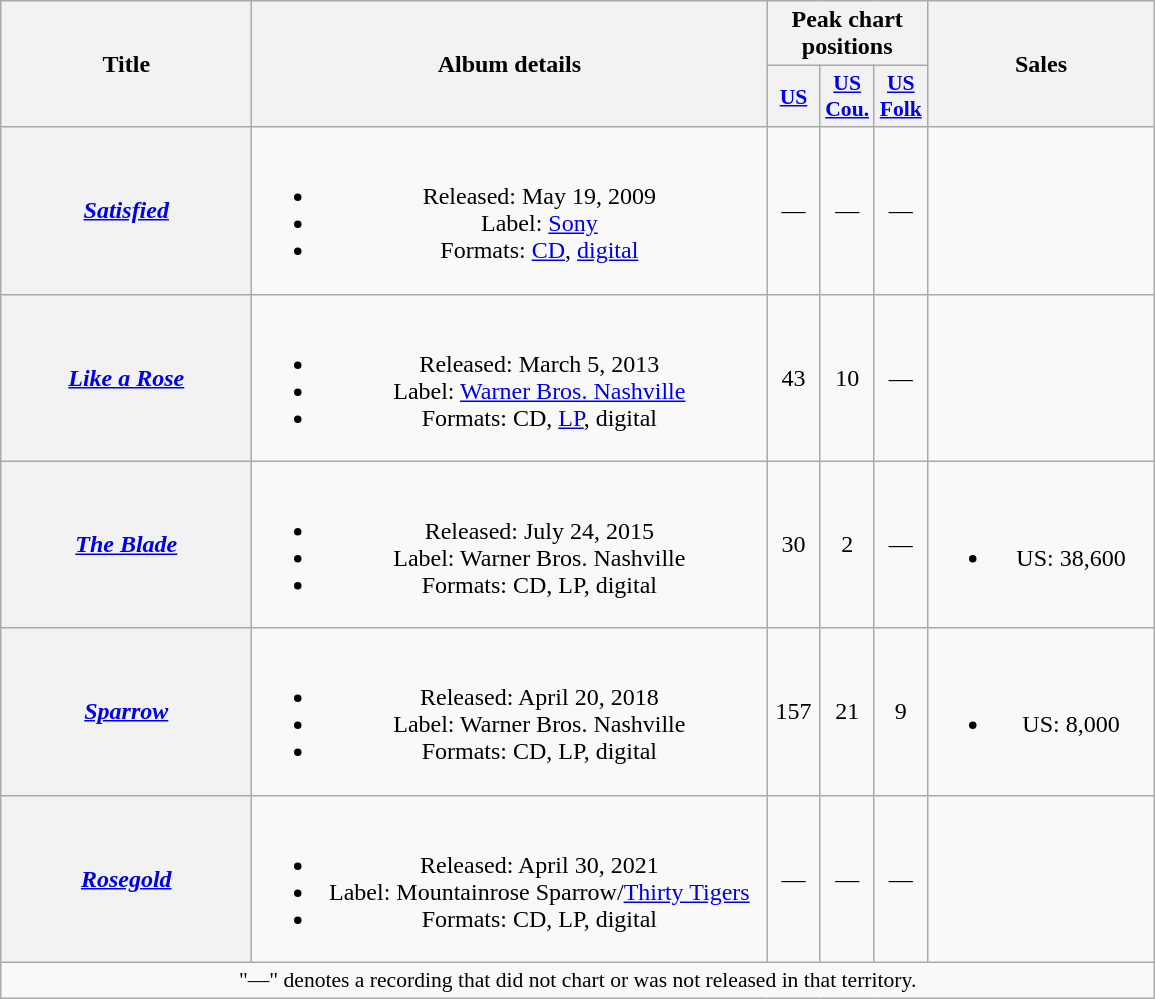<table class="wikitable plainrowheaders" style="text-align:center;" border="1">
<tr>
<th scope="col" rowspan="2" style="width:10em;">Title</th>
<th scope="col" rowspan="2" style="width:21em;">Album details</th>
<th scope="col" colspan="3">Peak chart<br>positions</th>
<th scope="col" rowspan="2" style="width:9em;">Sales</th>
</tr>
<tr>
<th scope="col" style="width:2em;font-size:90%;"><a href='#'>US</a><br></th>
<th scope="col" style="width:2em;font-size:90%;"><a href='#'>US<br>Cou.</a><br></th>
<th scope="col" style="width:2em;font-size:90%;"><a href='#'>US<br>Folk</a><br></th>
</tr>
<tr>
<th scope="row"><em><a href='#'>Satisfied</a></em></th>
<td><br><ul><li>Released: May 19, 2009</li><li>Label: <a href='#'>Sony</a></li><li>Formats: <a href='#'>CD</a>, <a href='#'>digital</a></li></ul></td>
<td>—</td>
<td>—</td>
<td>—</td>
<td></td>
</tr>
<tr>
<th scope="row"><em><a href='#'>Like a Rose</a></em></th>
<td><br><ul><li>Released: March 5, 2013</li><li>Label: <a href='#'>Warner Bros. Nashville</a></li><li>Formats: CD, <a href='#'>LP</a>, digital</li></ul></td>
<td>43</td>
<td>10</td>
<td>—</td>
<td></td>
</tr>
<tr>
<th scope="row"><em><a href='#'>The Blade</a></em></th>
<td><br><ul><li>Released: July 24, 2015</li><li>Label: Warner Bros. Nashville</li><li>Formats: CD, LP, digital</li></ul></td>
<td>30</td>
<td>2</td>
<td>—</td>
<td><br><ul><li>US: 38,600</li></ul></td>
</tr>
<tr>
<th scope="row"><em><a href='#'>Sparrow</a></em></th>
<td><br><ul><li>Released: April 20, 2018</li><li>Label: Warner Bros. Nashville</li><li>Formats: CD, LP, digital</li></ul></td>
<td>157</td>
<td>21</td>
<td>9</td>
<td><br><ul><li>US: 8,000</li></ul></td>
</tr>
<tr>
<th scope="row"><em><a href='#'>Rosegold</a></em></th>
<td><br><ul><li>Released: April 30, 2021</li><li>Label: Mountainrose Sparrow/<a href='#'>Thirty Tigers</a></li><li>Formats: CD, LP, digital</li></ul></td>
<td>—</td>
<td>—</td>
<td>—</td>
<td></td>
</tr>
<tr>
<td colspan="6" style="font-size:90%">"—" denotes a recording that did not chart or was not released in that territory.</td>
</tr>
</table>
